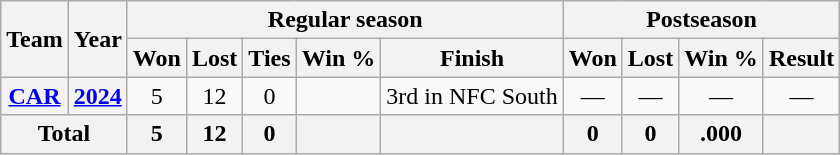<table class="wikitable" style="text-align:center;">
<tr>
<th rowspan="2">Team</th>
<th rowspan="2">Year</th>
<th colspan="5">Regular season</th>
<th colspan="4">Postseason</th>
</tr>
<tr>
<th>Won</th>
<th>Lost</th>
<th>Ties</th>
<th>Win %</th>
<th>Finish</th>
<th>Won</th>
<th>Lost</th>
<th>Win %</th>
<th>Result</th>
</tr>
<tr>
<th><a href='#'>CAR</a></th>
<th><a href='#'>2024</a></th>
<td>5</td>
<td>12</td>
<td>0</td>
<td></td>
<td>3rd in NFC South</td>
<td>—</td>
<td>—</td>
<td>—</td>
<td>—</td>
</tr>
<tr>
<th colspan="2">Total</th>
<th>5</th>
<th>12</th>
<th>0</th>
<th></th>
<th></th>
<th>0</th>
<th>0</th>
<th>.000</th>
<th></th>
</tr>
</table>
